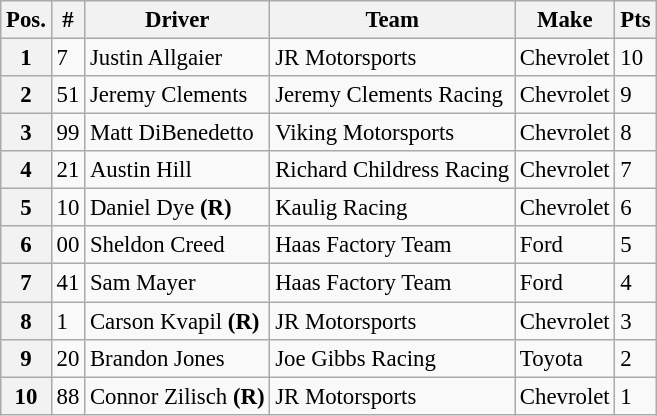<table class="wikitable" style="font-size:95%">
<tr>
<th>Pos.</th>
<th>#</th>
<th>Driver</th>
<th>Team</th>
<th>Make</th>
<th>Pts</th>
</tr>
<tr>
<th>1</th>
<td>7</td>
<td>Justin Allgaier</td>
<td>JR Motorsports</td>
<td>Chevrolet</td>
<td>10</td>
</tr>
<tr>
<th>2</th>
<td>51</td>
<td>Jeremy Clements</td>
<td>Jeremy Clements Racing</td>
<td>Chevrolet</td>
<td>9</td>
</tr>
<tr>
<th>3</th>
<td>99</td>
<td>Matt DiBenedetto</td>
<td>Viking Motorsports</td>
<td>Chevrolet</td>
<td>8</td>
</tr>
<tr>
<th>4</th>
<td>21</td>
<td>Austin Hill</td>
<td>Richard Childress Racing</td>
<td>Chevrolet</td>
<td>7</td>
</tr>
<tr>
<th>5</th>
<td>10</td>
<td>Daniel Dye <strong>(R)</strong></td>
<td>Kaulig Racing</td>
<td>Chevrolet</td>
<td>6</td>
</tr>
<tr>
<th>6</th>
<td>00</td>
<td>Sheldon Creed</td>
<td>Haas Factory Team</td>
<td>Ford</td>
<td>5</td>
</tr>
<tr>
<th>7</th>
<td>41</td>
<td>Sam Mayer</td>
<td>Haas Factory Team</td>
<td>Ford</td>
<td>4</td>
</tr>
<tr>
<th>8</th>
<td>1</td>
<td>Carson Kvapil <strong>(R)</strong></td>
<td>JR Motorsports</td>
<td>Chevrolet</td>
<td>3</td>
</tr>
<tr>
<th>9</th>
<td>20</td>
<td>Brandon Jones</td>
<td>Joe Gibbs Racing</td>
<td>Toyota</td>
<td>2</td>
</tr>
<tr>
<th>10</th>
<td>88</td>
<td>Connor Zilisch <strong>(R)</strong></td>
<td>JR Motorsports</td>
<td>Chevrolet</td>
<td>1</td>
</tr>
</table>
